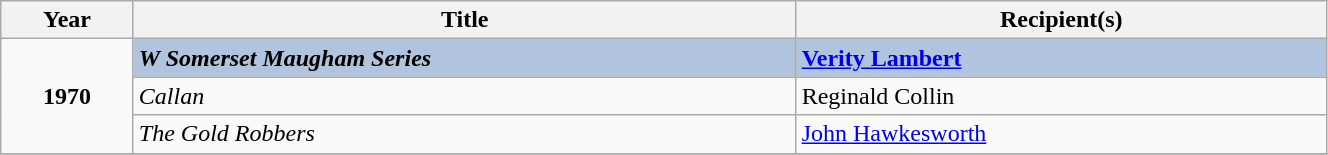<table class="wikitable" width="70%">
<tr>
<th width=5%>Year</th>
<th width=25%><strong>Title</strong></th>
<th width=20%><strong>Recipient(s)</strong></th>
</tr>
<tr>
<td rowspan="3" style="text-align:center;"><strong>1970</strong></td>
<td style="background:#B0C4DE;"><strong><em>W Somerset Maugham Series</em></strong></td>
<td style="background:#B0C4DE;"><strong><a href='#'>Verity Lambert</a></strong></td>
</tr>
<tr>
<td><em>Callan</em></td>
<td>Reginald Collin</td>
</tr>
<tr>
<td><em>The Gold Robbers</em></td>
<td><a href='#'>John Hawkesworth</a></td>
</tr>
<tr>
</tr>
</table>
